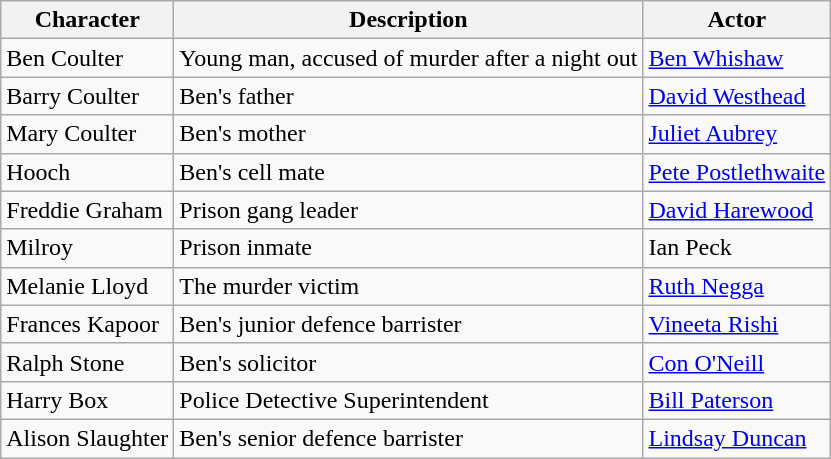<table class="wikitable">
<tr>
<th>Character</th>
<th>Description</th>
<th>Actor</th>
</tr>
<tr>
<td>Ben Coulter</td>
<td>Young man, accused of murder after a night out</td>
<td><a href='#'>Ben Whishaw</a></td>
</tr>
<tr>
<td>Barry Coulter</td>
<td>Ben's father</td>
<td><a href='#'>David Westhead</a></td>
</tr>
<tr>
<td>Mary Coulter</td>
<td>Ben's mother</td>
<td><a href='#'>Juliet Aubrey</a></td>
</tr>
<tr>
<td>Hooch</td>
<td>Ben's cell mate</td>
<td><a href='#'>Pete Postlethwaite</a></td>
</tr>
<tr>
<td>Freddie Graham</td>
<td>Prison gang leader</td>
<td><a href='#'>David Harewood</a></td>
</tr>
<tr>
<td>Milroy</td>
<td>Prison inmate</td>
<td>Ian Peck</td>
</tr>
<tr>
<td>Melanie Lloyd</td>
<td>The murder victim</td>
<td><a href='#'>Ruth Negga</a></td>
</tr>
<tr>
<td>Frances Kapoor</td>
<td>Ben's junior defence barrister</td>
<td><a href='#'>Vineeta Rishi</a></td>
</tr>
<tr>
<td>Ralph Stone</td>
<td>Ben's solicitor</td>
<td><a href='#'>Con O'Neill</a></td>
</tr>
<tr>
<td>Harry Box</td>
<td>Police Detective Superintendent</td>
<td><a href='#'>Bill Paterson</a></td>
</tr>
<tr>
<td>Alison Slaughter</td>
<td>Ben's senior defence barrister</td>
<td><a href='#'>Lindsay Duncan</a></td>
</tr>
</table>
